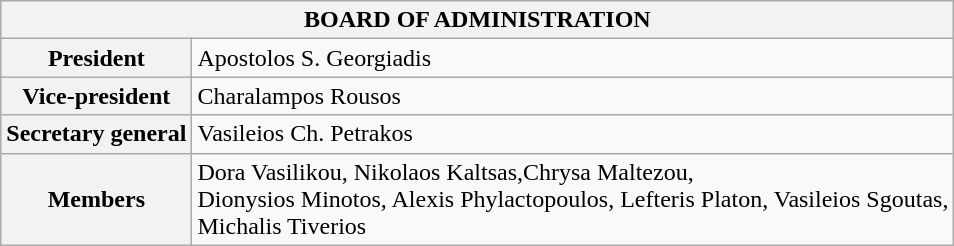<table class="wikitable">
<tr>
<th colspan="2">BOARD OF ADMINISTRATION</th>
</tr>
<tr>
<th>President</th>
<td>Apostolos S. Georgiadis</td>
</tr>
<tr>
<th>Vice-president</th>
<td>Charalampos Rousos</td>
</tr>
<tr>
<th>Secretary general</th>
<td>Vasileios Ch. Petrakos</td>
</tr>
<tr>
<th>Members</th>
<td>Dora Vasilikou, Nikolaos Kaltsas,Chrysa Maltezou,<br>Dionysios Minotos, Alexis Phylactopoulos, Lefteris Platon, Vasileios Sgoutas,<br>Michalis Tiverios</td>
</tr>
</table>
